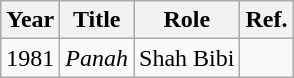<table class="wikitable sortable plainrowheaders">
<tr style="text-align:center;">
<th scope="col">Year</th>
<th scope="col">Title</th>
<th scope="col">Role</th>
<th scope="col">Ref.</th>
</tr>
<tr>
<td>1981</td>
<td><em>Panah</em></td>
<td>Shah Bibi</td>
<td></td>
</tr>
</table>
